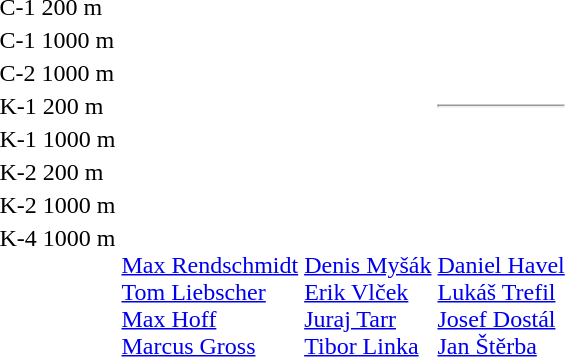<table>
<tr>
<td>C-1 200 m<br></td>
<td></td>
<td></td>
<td></td>
</tr>
<tr>
<td>C-1 1000 m<br></td>
<td></td>
<td></td>
<td></td>
</tr>
<tr valign="top">
<td>C-2 1000 m<br></td>
<td></td>
<td></td>
<td></td>
</tr>
<tr>
<td>K-1 200 m<br></td>
<td></td>
<td></td>
<td><hr></td>
</tr>
<tr>
<td>K-1 1000 m<br></td>
<td></td>
<td></td>
<td></td>
</tr>
<tr valign="top">
<td>K-2 200 m<br></td>
<td></td>
<td></td>
<td></td>
</tr>
<tr valign="top">
<td>K-2 1000 m<br></td>
<td></td>
<td></td>
<td></td>
</tr>
<tr valign="top">
<td>K-4 1000 m<br></td>
<td><br><a href='#'>Max Rendschmidt</a><br><a href='#'>Tom Liebscher</a><br><a href='#'>Max Hoff</a><br><a href='#'>Marcus Gross</a></td>
<td><br><a href='#'>Denis Myšák</a><br><a href='#'>Erik Vlček</a><br><a href='#'>Juraj Tarr</a><br><a href='#'>Tibor Linka</a></td>
<td><br><a href='#'>Daniel Havel</a><br><a href='#'>Lukáš Trefil</a><br><a href='#'>Josef Dostál</a><br><a href='#'>Jan Štěrba</a></td>
</tr>
</table>
